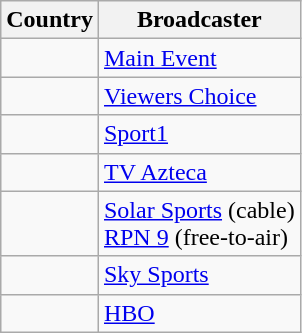<table class="wikitable">
<tr>
<th align=center>Country</th>
<th align=center>Broadcaster</th>
</tr>
<tr>
<td></td>
<td><a href='#'>Main Event</a></td>
</tr>
<tr>
<td></td>
<td><a href='#'>Viewers Choice</a></td>
</tr>
<tr>
<td></td>
<td><a href='#'>Sport1</a></td>
</tr>
<tr>
<td></td>
<td><a href='#'>TV Azteca</a></td>
</tr>
<tr>
<td></td>
<td><a href='#'>Solar Sports</a> (cable) <br><a href='#'>RPN 9</a> (free-to-air)</td>
</tr>
<tr>
<td></td>
<td><a href='#'>Sky Sports</a></td>
</tr>
<tr>
<td></td>
<td><a href='#'>HBO</a></td>
</tr>
</table>
